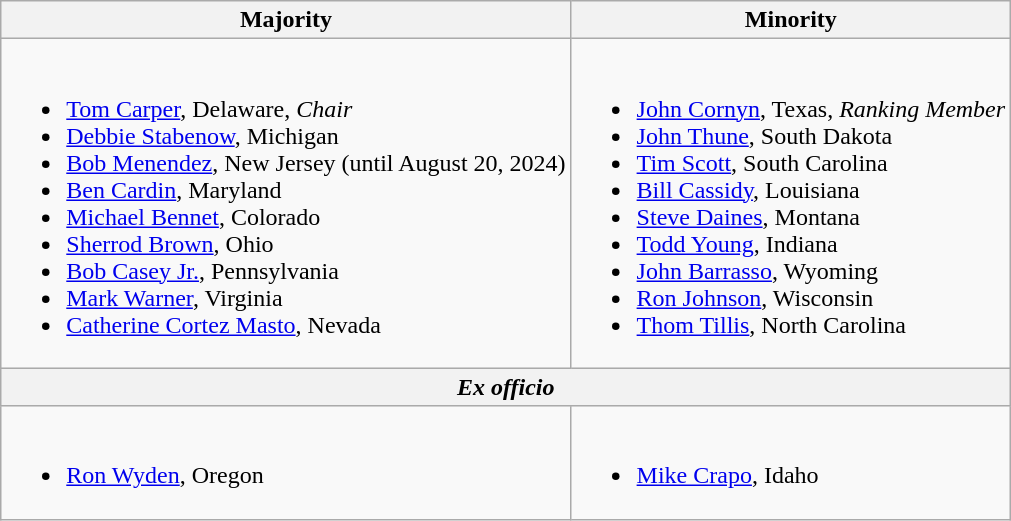<table class=wikitable>
<tr>
<th>Majority</th>
<th>Minority</th>
</tr>
<tr>
<td><br><ul><li><a href='#'>Tom Carper</a>, Delaware, <em>Chair</em></li><li><a href='#'>Debbie Stabenow</a>, Michigan</li><li><a href='#'>Bob Menendez</a>, New Jersey (until August 20, 2024)</li><li><a href='#'>Ben Cardin</a>, Maryland</li><li><a href='#'>Michael Bennet</a>, Colorado</li><li><a href='#'>Sherrod Brown</a>, Ohio</li><li><a href='#'>Bob Casey Jr.</a>, Pennsylvania</li><li><a href='#'>Mark Warner</a>, Virginia</li><li><a href='#'>Catherine Cortez Masto</a>, Nevada</li></ul></td>
<td><br><ul><li><a href='#'>John Cornyn</a>, Texas, <em>Ranking Member</em></li><li><a href='#'>John Thune</a>, South Dakota</li><li><a href='#'>Tim Scott</a>, South Carolina</li><li><a href='#'>Bill Cassidy</a>, Louisiana</li><li><a href='#'>Steve Daines</a>, Montana</li><li><a href='#'>Todd Young</a>, Indiana</li><li><a href='#'>John Barrasso</a>, Wyoming</li><li><a href='#'>Ron Johnson</a>, Wisconsin</li><li><a href='#'>Thom Tillis</a>, North Carolina</li></ul></td>
</tr>
<tr>
<th colspan=2><em>Ex officio</em></th>
</tr>
<tr>
<td><br><ul><li><a href='#'>Ron Wyden</a>, Oregon</li></ul></td>
<td><br><ul><li><a href='#'>Mike Crapo</a>, Idaho</li></ul></td>
</tr>
</table>
